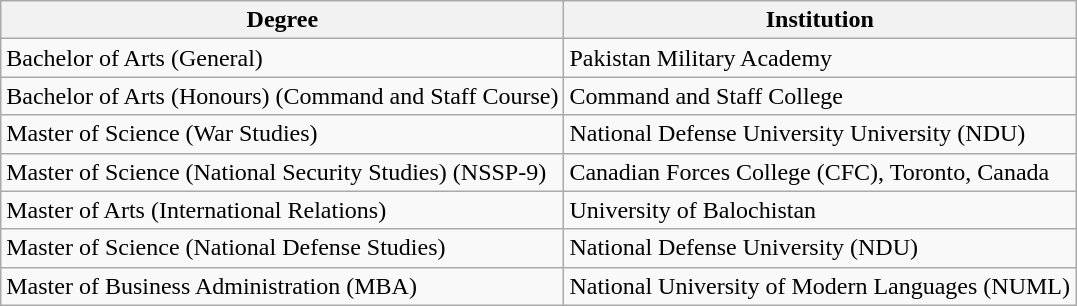<table class="wikitable">
<tr>
<th>Degree</th>
<th>Institution</th>
</tr>
<tr>
<td>Bachelor of Arts (General)</td>
<td>Pakistan Military Academy</td>
</tr>
<tr>
<td>Bachelor of Arts (Honours) (Command and Staff Course)</td>
<td>Command and Staff College</td>
</tr>
<tr>
<td>Master of Science (War Studies)</td>
<td>National Defense University University (NDU)</td>
</tr>
<tr>
<td>Master of Science (National Security Studies) (NSSP-9)</td>
<td>Canadian Forces College (CFC), Toronto, Canada</td>
</tr>
<tr>
<td>Master of Arts (International Relations)</td>
<td>University of Balochistan</td>
</tr>
<tr>
<td>Master of Science (National Defense Studies)</td>
<td>National Defense University (NDU)</td>
</tr>
<tr>
<td>Master of Business Administration (MBA)</td>
<td>National University of Modern Languages (NUML)</td>
</tr>
</table>
